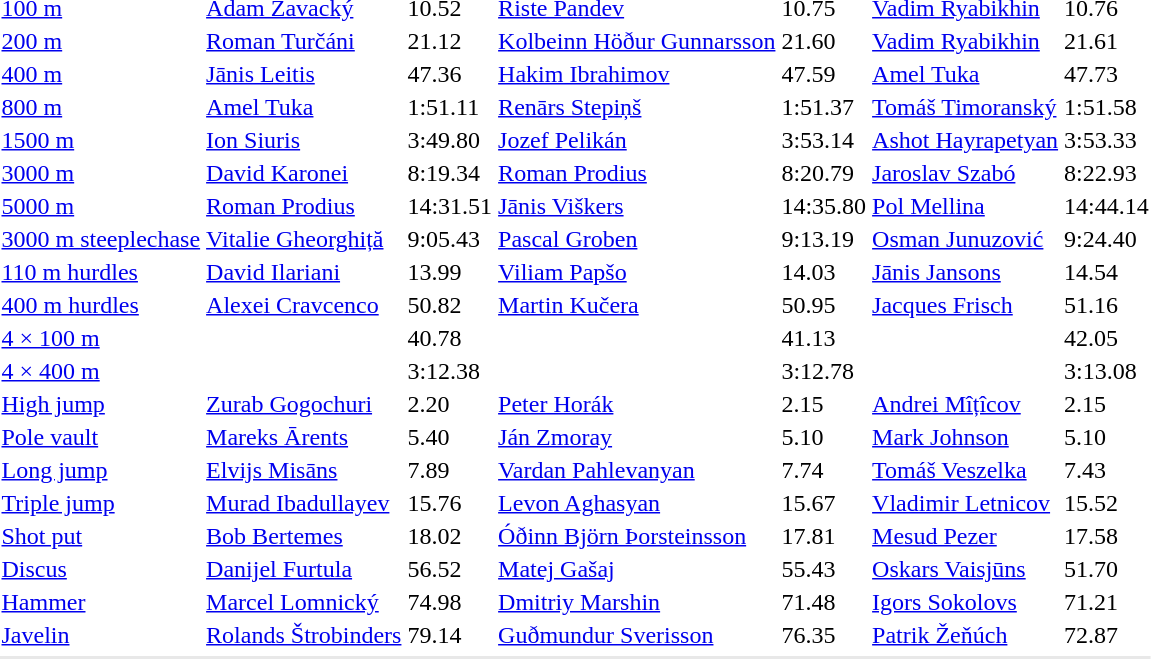<table>
<tr>
<td><a href='#'>100 m</a></td>
<td><a href='#'>Adam Zavacký</a> <br></td>
<td>10.52</td>
<td><a href='#'>Riste Pandev</a> <br></td>
<td>10.75</td>
<td><a href='#'>Vadim Ryabikhin</a> <br></td>
<td>10.76</td>
</tr>
<tr>
<td><a href='#'>200 m</a></td>
<td><a href='#'>Roman Turčáni</a> <br></td>
<td>21.12</td>
<td><a href='#'>Kolbeinn Höður Gunnarsson</a> <br></td>
<td>21.60</td>
<td><a href='#'>Vadim Ryabikhin</a> <br></td>
<td>21.61</td>
</tr>
<tr>
<td><a href='#'>400 m</a></td>
<td><a href='#'>Jānis Leitis</a> <br></td>
<td>47.36</td>
<td><a href='#'>Hakim Ibrahimov</a> <br></td>
<td>47.59</td>
<td><a href='#'>Amel Tuka</a> <br></td>
<td>47.73</td>
</tr>
<tr>
<td><a href='#'>800 m</a></td>
<td><a href='#'>Amel Tuka</a> <br></td>
<td>1:51.11</td>
<td><a href='#'>Renārs Stepiņš</a> <br></td>
<td>1:51.37</td>
<td><a href='#'>Tomáš Timoranský</a> <br></td>
<td>1:51.58</td>
</tr>
<tr>
<td><a href='#'>1500 m</a></td>
<td><a href='#'>Ion Siuris</a> <br></td>
<td>3:49.80</td>
<td><a href='#'>Jozef Pelikán</a> <br></td>
<td>3:53.14</td>
<td><a href='#'>Ashot Hayrapetyan</a> <br></td>
<td>3:53.33</td>
</tr>
<tr>
<td><a href='#'>3000 m</a></td>
<td><a href='#'>David Karonei</a> <br></td>
<td>8:19.34</td>
<td><a href='#'>Roman Prodius</a> <br></td>
<td>8:20.79</td>
<td><a href='#'>Jaroslav Szabó</a> <br></td>
<td>8:22.93</td>
</tr>
<tr>
<td><a href='#'>5000 m</a></td>
<td><a href='#'>Roman Prodius</a> <br></td>
<td>14:31.51</td>
<td><a href='#'>Jānis Viškers</a> <br></td>
<td>14:35.80</td>
<td><a href='#'>Pol Mellina</a> <br></td>
<td>14:44.14</td>
</tr>
<tr>
<td><a href='#'>3000 m steeplechase</a></td>
<td><a href='#'>Vitalie Gheorghiță</a> <br></td>
<td>9:05.43</td>
<td><a href='#'>Pascal Groben</a> <br></td>
<td>9:13.19</td>
<td><a href='#'>Osman Junuzović</a> <br></td>
<td>9:24.40</td>
</tr>
<tr>
<td><a href='#'>110 m hurdles</a></td>
<td><a href='#'>David Ilariani</a> <br></td>
<td>13.99</td>
<td><a href='#'>Viliam Papšo</a> <br></td>
<td>14.03</td>
<td><a href='#'>Jānis Jansons</a> <br></td>
<td>14.54</td>
</tr>
<tr>
<td><a href='#'>400 m hurdles</a></td>
<td><a href='#'>Alexei Cravcenco</a> <br></td>
<td>50.82</td>
<td><a href='#'>Martin Kučera</a> <br></td>
<td>50.95</td>
<td><a href='#'>Jacques Frisch</a> <br></td>
<td>51.16</td>
</tr>
<tr>
<td><a href='#'>4 × 100 m</a></td>
<td></td>
<td>40.78</td>
<td></td>
<td>41.13</td>
<td></td>
<td>42.05</td>
</tr>
<tr>
<td><a href='#'>4 × 400 m</a></td>
<td></td>
<td>3:12.38</td>
<td></td>
<td>3:12.78</td>
<td></td>
<td>3:13.08</td>
</tr>
<tr>
<td><a href='#'>High jump</a></td>
<td><a href='#'>Zurab Gogochuri</a> <br></td>
<td>2.20</td>
<td><a href='#'>Peter Horák</a> <br></td>
<td>2.15</td>
<td><a href='#'>Andrei Mîțîcov</a> <br></td>
<td>2.15</td>
</tr>
<tr>
<td><a href='#'>Pole vault</a></td>
<td><a href='#'>Mareks Ārents</a> <br></td>
<td>5.40</td>
<td><a href='#'>Ján Zmoray</a> <br></td>
<td>5.10</td>
<td><a href='#'>Mark Johnson</a> <br></td>
<td>5.10</td>
</tr>
<tr>
<td><a href='#'>Long jump</a></td>
<td><a href='#'>Elvijs Misāns</a> <br></td>
<td>7.89</td>
<td><a href='#'>Vardan Pahlevanyan</a> <br></td>
<td>7.74</td>
<td><a href='#'>Tomáš Veszelka</a> <br></td>
<td>7.43</td>
</tr>
<tr>
<td><a href='#'>Triple jump</a></td>
<td><a href='#'>Murad Ibadullayev</a> <br></td>
<td>15.76</td>
<td><a href='#'>Levon Aghasyan</a> <br></td>
<td>15.67</td>
<td><a href='#'>Vladimir Letnicov</a> <br></td>
<td>15.52</td>
</tr>
<tr>
<td><a href='#'>Shot put</a></td>
<td><a href='#'>Bob Bertemes</a> <br></td>
<td>18.02</td>
<td><a href='#'>Óðinn Björn Þorsteinsson</a> <br></td>
<td>17.81</td>
<td><a href='#'>Mesud Pezer</a> <br></td>
<td>17.58</td>
</tr>
<tr>
<td><a href='#'>Discus</a></td>
<td><a href='#'>Danijel Furtula</a> <br></td>
<td>56.52</td>
<td><a href='#'>Matej Gašaj</a> <br></td>
<td>55.43</td>
<td><a href='#'>Oskars Vaisjūns</a> <br></td>
<td>51.70</td>
</tr>
<tr>
<td><a href='#'>Hammer</a></td>
<td><a href='#'>Marcel Lomnický</a> <br></td>
<td>74.98</td>
<td><a href='#'>Dmitriy Marshin</a> <br></td>
<td>71.48</td>
<td><a href='#'>Igors Sokolovs</a> <br></td>
<td>71.21</td>
</tr>
<tr>
<td><a href='#'>Javelin</a></td>
<td><a href='#'>Rolands Štrobinders</a> <br></td>
<td>79.14</td>
<td><a href='#'>Guðmundur Sverisson</a> <br></td>
<td>76.35</td>
<td><a href='#'>Patrik Žeňúch</a> <br></td>
<td>72.87</td>
</tr>
<tr>
</tr>
<tr bgcolor= e8e8e8>
<td colspan=7></td>
</tr>
</table>
